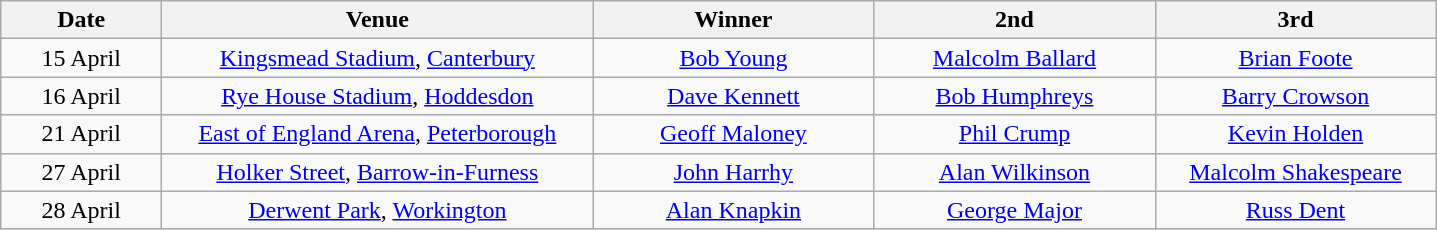<table class="wikitable" style="text-align:center">
<tr>
<th width=100>Date</th>
<th width=280>Venue</th>
<th width=180>Winner</th>
<th width=180>2nd</th>
<th width=180>3rd</th>
</tr>
<tr>
<td align=center>15 April</td>
<td><a href='#'>Kingsmead Stadium</a>, <a href='#'>Canterbury</a></td>
<td><a href='#'>Bob Young</a></td>
<td><a href='#'>Malcolm Ballard</a></td>
<td><a href='#'>Brian Foote</a></td>
</tr>
<tr>
<td align=center>16 April</td>
<td><a href='#'>Rye House Stadium</a>, <a href='#'>Hoddesdon</a></td>
<td><a href='#'>Dave Kennett</a></td>
<td><a href='#'>Bob Humphreys</a></td>
<td><a href='#'>Barry Crowson</a></td>
</tr>
<tr>
<td align=center>21 April</td>
<td><a href='#'>East of England Arena</a>, <a href='#'>Peterborough</a></td>
<td><a href='#'>Geoff Maloney</a></td>
<td><a href='#'>Phil Crump</a></td>
<td><a href='#'>Kevin Holden</a></td>
</tr>
<tr>
<td align=center>27 April</td>
<td><a href='#'>Holker Street</a>, <a href='#'>Barrow-in-Furness</a></td>
<td><a href='#'>John Harrhy</a></td>
<td><a href='#'>Alan Wilkinson</a></td>
<td><a href='#'>Malcolm Shakespeare</a></td>
</tr>
<tr>
<td align=center>28 April</td>
<td><a href='#'>Derwent Park</a>, <a href='#'>Workington</a></td>
<td><a href='#'>Alan Knapkin</a></td>
<td><a href='#'>George Major</a></td>
<td><a href='#'>Russ Dent</a></td>
</tr>
</table>
